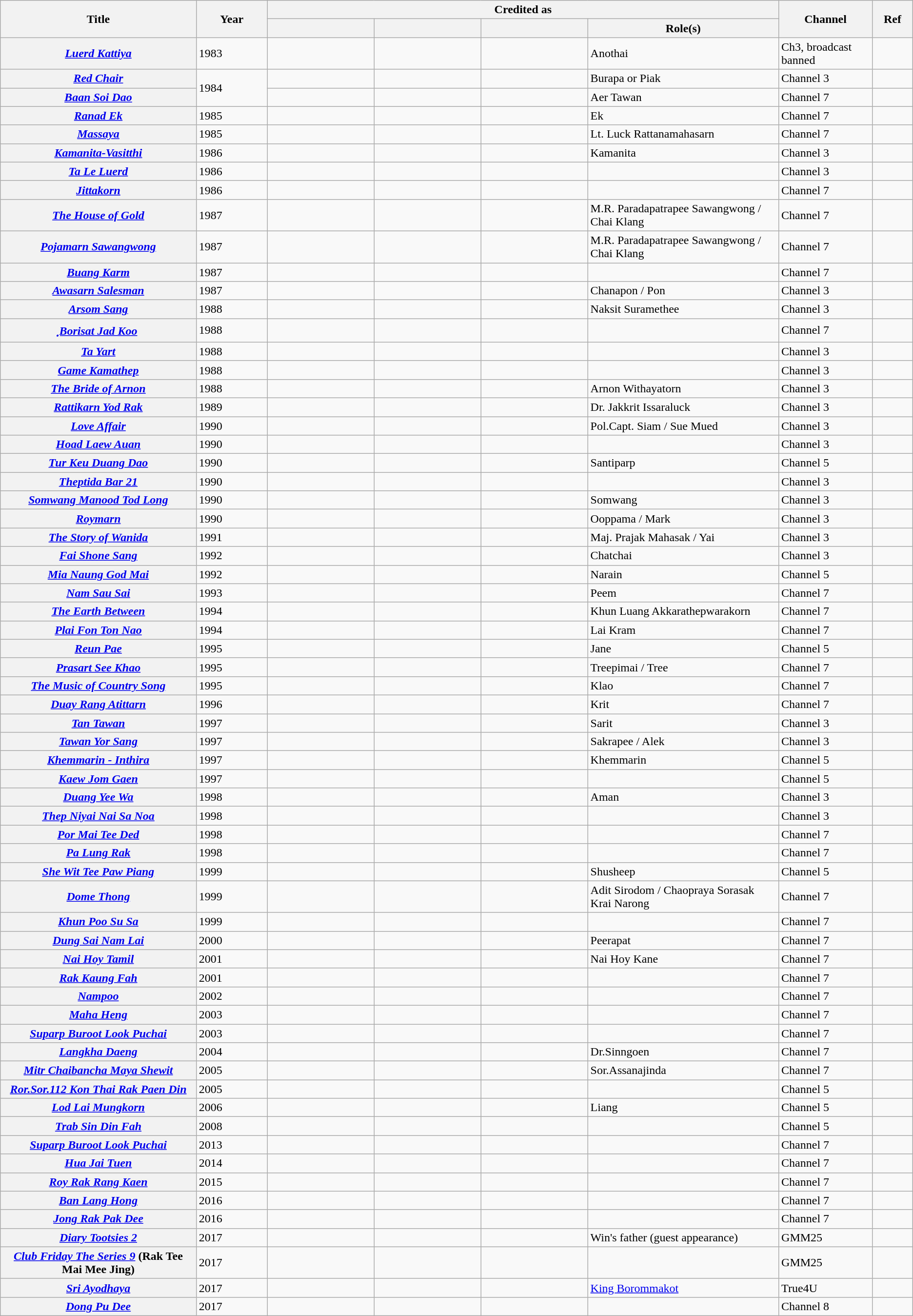<table class="wikitable sortable plainrowheaders">
<tr>
<th width="11%" rowspan="2" scope="col">Title</th>
<th width="4%" rowspan="2" scope="col">Year</th>
<th colspan="4" scope="col">Credited as</th>
<th width="5%" rowspan="2" scope="col" class="unsortable">Channel</th>
<th width="2%" rowspan="2" scope="col">Ref</th>
</tr>
<tr>
<th width="6%" scope="col"></th>
<th width="6%" scope="col"></th>
<th width="6%" scope="col"></th>
<th width="10%" scope="col">Role(s)</th>
</tr>
<tr>
<th scope="row"><em><a href='#'>Luerd Kattiya</a></em></th>
<td>1983</td>
<td></td>
<td></td>
<td></td>
<td>Anothai</td>
<td>Ch3, broadcast banned</td>
<td></td>
</tr>
<tr>
<th scope="row"><em><a href='#'>Red Chair</a></em></th>
<td rowspan = "2">1984</td>
<td></td>
<td></td>
<td></td>
<td>Burapa or Piak</td>
<td>Channel 3</td>
<td></td>
</tr>
<tr>
<th scope="row"><em><a href='#'>Baan Soi Dao</a></em></th>
<td></td>
<td></td>
<td></td>
<td>Aer Tawan</td>
<td>Channel 7</td>
<td></td>
</tr>
<tr>
<th scope="row"><em><a href='#'>Ranad Ek</a></em></th>
<td>1985</td>
<td></td>
<td></td>
<td></td>
<td>Ek</td>
<td>Channel 7</td>
<td></td>
</tr>
<tr>
<th scope="row"><em><a href='#'>Massaya</a></em></th>
<td>1985</td>
<td></td>
<td></td>
<td></td>
<td>Lt. Luck Rattanamahasarn</td>
<td>Channel 7</td>
<td></td>
</tr>
<tr>
<th scope="row"><em><a href='#'>Kamanita-Vasitthi</a></em></th>
<td>1986</td>
<td></td>
<td></td>
<td></td>
<td>Kamanita</td>
<td>Channel 3</td>
<td></td>
</tr>
<tr>
<th scope="row"><em><a href='#'>Ta Le Luerd</a></em></th>
<td>1986</td>
<td></td>
<td></td>
<td></td>
<td></td>
<td>Channel 3</td>
<td></td>
</tr>
<tr>
<th scope="row"><em><a href='#'>Jittakorn</a></em></th>
<td>1986</td>
<td></td>
<td></td>
<td></td>
<td></td>
<td>Channel 7</td>
<td></td>
</tr>
<tr>
<th scope="row"><em><a href='#'>The House of Gold</a></em></th>
<td>1987</td>
<td></td>
<td></td>
<td></td>
<td>M.R. Paradapatrapee Sawangwong / Chai Klang</td>
<td>Channel 7</td>
<td></td>
</tr>
<tr>
<th scope="row"><em><a href='#'>Pojamarn Sawangwong</a></em></th>
<td>1987</td>
<td></td>
<td></td>
<td></td>
<td>M.R. Paradapatrapee Sawangwong / Chai Klang</td>
<td>Channel 7</td>
<td></td>
</tr>
<tr>
<th scope="row"><em><a href='#'>Buang Karm</a></em></th>
<td>1987</td>
<td></td>
<td></td>
<td></td>
<td></td>
<td>Channel 7</td>
<td></td>
</tr>
<tr>
<th scope="row"><em><a href='#'>Awasarn Salesman</a></em></th>
<td>1987</td>
<td></td>
<td></td>
<td></td>
<td>Chanapon / Pon</td>
<td>Channel 3</td>
<td></td>
</tr>
<tr>
<th scope="row"><em><a href='#'>Arsom Sang</a></em></th>
<td>1988</td>
<td></td>
<td></td>
<td></td>
<td>Naksit Suramethee</td>
<td>Channel 3</td>
<td></td>
</tr>
<tr>
<th scope="row"><em><a href='#'>ฺBorisat Jad Koo</a></em></th>
<td>1988</td>
<td></td>
<td></td>
<td></td>
<td></td>
<td>Channel 7</td>
<td></td>
</tr>
<tr>
<th scope="row"><em><a href='#'>Ta Yart</a></em></th>
<td>1988</td>
<td></td>
<td></td>
<td></td>
<td></td>
<td>Channel 3</td>
<td></td>
</tr>
<tr>
<th scope="row"><em><a href='#'>Game Kamathep</a></em></th>
<td>1988</td>
<td></td>
<td></td>
<td></td>
<td></td>
<td>Channel 3</td>
<td></td>
</tr>
<tr>
<th scope="row"><em><a href='#'>The Bride of Arnon</a></em></th>
<td>1988</td>
<td></td>
<td></td>
<td></td>
<td>Arnon Withayatorn</td>
<td>Channel 3</td>
<td></td>
</tr>
<tr>
<th scope="row"><em><a href='#'>Rattikarn Yod Rak</a></em></th>
<td>1989</td>
<td></td>
<td></td>
<td></td>
<td>Dr. Jakkrit Issaraluck</td>
<td>Channel 3</td>
<td></td>
</tr>
<tr>
<th scope="row"><em><a href='#'>Love Affair</a></em></th>
<td>1990</td>
<td></td>
<td></td>
<td></td>
<td>Pol.Capt. Siam / Sue Mued</td>
<td>Channel 3</td>
<td></td>
</tr>
<tr>
<th scope="row"><em><a href='#'>Hoad Laew Auan</a></em></th>
<td>1990</td>
<td></td>
<td></td>
<td></td>
<td></td>
<td>Channel 3</td>
<td></td>
</tr>
<tr>
<th scope="row"><em><a href='#'>Tur Keu Duang Dao</a></em></th>
<td>1990</td>
<td></td>
<td></td>
<td></td>
<td>Santiparp</td>
<td>Channel 5</td>
<td></td>
</tr>
<tr>
<th scope="row"><em><a href='#'>Theptida Bar 21</a></em></th>
<td>1990</td>
<td></td>
<td></td>
<td></td>
<td></td>
<td>Channel 3</td>
<td></td>
</tr>
<tr>
<th scope="row"><em><a href='#'>Somwang Manood Tod Long</a></em></th>
<td>1990</td>
<td></td>
<td></td>
<td></td>
<td>Somwang</td>
<td>Channel 3</td>
<td></td>
</tr>
<tr>
<th scope="row"><em><a href='#'>Roymarn</a></em></th>
<td>1990</td>
<td></td>
<td></td>
<td></td>
<td>Ooppama / Mark</td>
<td>Channel 3</td>
<td></td>
</tr>
<tr>
<th scope="row"><em><a href='#'>The Story of Wanida</a></em></th>
<td>1991</td>
<td></td>
<td></td>
<td></td>
<td>Maj. Prajak Mahasak / Yai</td>
<td>Channel 3</td>
<td></td>
</tr>
<tr>
<th scope="row"><em><a href='#'>Fai Shone Sang</a></em></th>
<td>1992</td>
<td></td>
<td></td>
<td></td>
<td>Chatchai</td>
<td>Channel 3</td>
<td></td>
</tr>
<tr>
<th scope="row"><em><a href='#'>Mia Naung God Mai</a></em></th>
<td>1992</td>
<td></td>
<td></td>
<td></td>
<td>Narain</td>
<td>Channel 5</td>
<td></td>
</tr>
<tr>
<th scope="row"><em><a href='#'>Nam Sau Sai</a></em></th>
<td>1993</td>
<td></td>
<td></td>
<td></td>
<td>Peem</td>
<td>Channel 7</td>
<td></td>
</tr>
<tr>
<th scope="row"><em><a href='#'>The Earth Between</a></em></th>
<td>1994</td>
<td></td>
<td></td>
<td></td>
<td>Khun Luang Akkarathepwarakorn</td>
<td>Channel 7</td>
<td></td>
</tr>
<tr>
<th scope="row"><em><a href='#'>Plai Fon Ton Nao</a></em></th>
<td>1994</td>
<td></td>
<td></td>
<td></td>
<td>Lai Kram</td>
<td>Channel 7</td>
<td></td>
</tr>
<tr>
<th scope="row"><em><a href='#'>Reun Pae</a></em></th>
<td>1995</td>
<td></td>
<td></td>
<td></td>
<td>Jane</td>
<td>Channel 5</td>
<td></td>
</tr>
<tr>
<th scope="row"><em><a href='#'>Prasart See Khao</a></em></th>
<td>1995</td>
<td></td>
<td></td>
<td></td>
<td>Treepimai / Tree</td>
<td>Channel 7</td>
<td></td>
</tr>
<tr>
<th scope="row"><em><a href='#'>The Music of Country Song</a></em></th>
<td>1995</td>
<td></td>
<td></td>
<td></td>
<td>Klao</td>
<td>Channel 7</td>
<td></td>
</tr>
<tr>
<th scope="row"><em><a href='#'>Duay Rang Atittarn</a></em></th>
<td>1996</td>
<td></td>
<td></td>
<td></td>
<td>Krit</td>
<td>Channel 7</td>
<td></td>
</tr>
<tr>
<th scope="row"><em><a href='#'>Tan Tawan</a></em></th>
<td>1997</td>
<td></td>
<td></td>
<td></td>
<td>Sarit</td>
<td>Channel 3</td>
<td></td>
</tr>
<tr>
<th scope="row"><em><a href='#'>Tawan Yor Sang</a></em></th>
<td>1997</td>
<td></td>
<td></td>
<td></td>
<td>Sakrapee / Alek</td>
<td>Channel 3</td>
<td></td>
</tr>
<tr>
<th scope="row"><em><a href='#'>Khemmarin - Inthira</a></em></th>
<td>1997</td>
<td></td>
<td></td>
<td></td>
<td>Khemmarin</td>
<td>Channel 5</td>
<td></td>
</tr>
<tr>
<th scope="row"><em><a href='#'>Kaew Jom Gaen</a></em></th>
<td>1997</td>
<td></td>
<td></td>
<td></td>
<td></td>
<td>Channel 5</td>
<td></td>
</tr>
<tr>
<th scope="row"><em><a href='#'>Duang Yee Wa</a></em></th>
<td>1998</td>
<td></td>
<td></td>
<td></td>
<td>Aman</td>
<td>Channel 3</td>
<td></td>
</tr>
<tr>
<th scope="row"><em><a href='#'>Thep Niyai Nai Sa Noa</a></em></th>
<td>1998</td>
<td></td>
<td></td>
<td></td>
<td></td>
<td>Channel 3</td>
<td></td>
</tr>
<tr>
<th scope="row"><em><a href='#'>Por Mai Tee Ded</a></em></th>
<td>1998</td>
<td></td>
<td></td>
<td></td>
<td></td>
<td>Channel 7</td>
<td></td>
</tr>
<tr>
<th scope="row"><em><a href='#'>Pa Lung Rak</a></em></th>
<td>1998</td>
<td></td>
<td></td>
<td></td>
<td></td>
<td>Channel 7</td>
<td></td>
</tr>
<tr>
<th scope="row"><em><a href='#'>She Wit Tee Paw Piang</a></em></th>
<td>1999</td>
<td></td>
<td></td>
<td></td>
<td>Shusheep</td>
<td>Channel 5</td>
<td></td>
</tr>
<tr>
<th scope="row"><em><a href='#'>Dome Thong</a></em></th>
<td>1999</td>
<td></td>
<td></td>
<td></td>
<td>Adit Sirodom / Chaopraya Sorasak Krai Narong</td>
<td>Channel 7</td>
<td></td>
</tr>
<tr>
<th scope="row"><em><a href='#'>Khun Poo Su Sa</a></em></th>
<td>1999</td>
<td></td>
<td></td>
<td></td>
<td></td>
<td>Channel 7</td>
<td></td>
</tr>
<tr>
<th scope="row"><em><a href='#'>Dung Sai Nam Lai</a></em></th>
<td>2000</td>
<td></td>
<td></td>
<td></td>
<td>Peerapat</td>
<td>Channel 7</td>
<td></td>
</tr>
<tr>
<th scope="row"><em><a href='#'>Nai Hoy Tamil</a></em></th>
<td>2001</td>
<td></td>
<td></td>
<td></td>
<td>Nai Hoy Kane</td>
<td>Channel 7</td>
<td></td>
</tr>
<tr>
<th scope="row"><em><a href='#'>Rak Kaung Fah</a></em></th>
<td>2001</td>
<td></td>
<td></td>
<td></td>
<td></td>
<td>Channel 7</td>
<td></td>
</tr>
<tr>
<th scope="row"><em><a href='#'>Nampoo</a></em></th>
<td>2002</td>
<td></td>
<td></td>
<td></td>
<td></td>
<td>Channel 7</td>
<td></td>
</tr>
<tr>
<th scope="row"><em><a href='#'>Maha Heng</a></em></th>
<td>2003</td>
<td></td>
<td></td>
<td></td>
<td></td>
<td>Channel 7</td>
<td></td>
</tr>
<tr>
<th scope="row"><em><a href='#'>Suparp Buroot Look Puchai</a></em></th>
<td>2003</td>
<td></td>
<td></td>
<td></td>
<td></td>
<td>Channel 7</td>
<td></td>
</tr>
<tr>
<th scope="row"><em><a href='#'>Langkha Daeng</a></em></th>
<td>2004</td>
<td></td>
<td></td>
<td></td>
<td>Dr.Sinngoen</td>
<td>Channel 7</td>
<td></td>
</tr>
<tr>
<th scope="row"><em><a href='#'>Mitr Chaibancha Maya Shewit</a></em></th>
<td>2005</td>
<td></td>
<td></td>
<td></td>
<td>Sor.Assanajinda</td>
<td>Channel 7</td>
<td></td>
</tr>
<tr>
<th scope="row"><em><a href='#'>Ror.Sor.112 Kon Thai Rak Paen Din</a></em></th>
<td>2005</td>
<td></td>
<td></td>
<td></td>
<td></td>
<td>Channel 5</td>
<td></td>
</tr>
<tr>
<th scope="row"><em><a href='#'>Lod Lai Mungkorn</a></em></th>
<td>2006</td>
<td></td>
<td></td>
<td></td>
<td>Liang</td>
<td>Channel 5</td>
<td></td>
</tr>
<tr>
<th scope="row"><em><a href='#'>Trab Sin Din Fah</a></em></th>
<td>2008</td>
<td></td>
<td></td>
<td></td>
<td></td>
<td>Channel 5</td>
<td></td>
</tr>
<tr>
<th scope="row"><em><a href='#'>Suparp Buroot Look Puchai</a></em></th>
<td>2013</td>
<td></td>
<td></td>
<td></td>
<td></td>
<td>Channel 7</td>
<td></td>
</tr>
<tr>
<th scope="row"><em><a href='#'>Hua Jai Tuen</a></em></th>
<td>2014</td>
<td></td>
<td></td>
<td></td>
<td></td>
<td>Channel 7</td>
<td></td>
</tr>
<tr>
<th scope="row"><em><a href='#'>Roy Rak Rang Kaen</a></em></th>
<td>2015</td>
<td></td>
<td></td>
<td></td>
<td></td>
<td>Channel 7</td>
<td></td>
</tr>
<tr>
<th scope="row"><em><a href='#'>Ban Lang Hong</a></em></th>
<td>2016</td>
<td></td>
<td></td>
<td></td>
<td></td>
<td>Channel 7</td>
<td></td>
</tr>
<tr>
<th scope="row"><em><a href='#'>Jong Rak Pak Dee</a></em></th>
<td>2016</td>
<td></td>
<td></td>
<td></td>
<td></td>
<td>Channel 7</td>
<td></td>
</tr>
<tr>
<th scope="row"><em><a href='#'>Diary Tootsies 2</a></em></th>
<td>2017</td>
<td></td>
<td></td>
<td></td>
<td>Win's father (guest appearance)</td>
<td>GMM25</td>
<td></td>
</tr>
<tr>
<th scope="row"><em><a href='#'>Club Friday The Series 9</a></em> (Rak Tee Mai Mee Jing)</th>
<td>2017</td>
<td></td>
<td></td>
<td></td>
<td></td>
<td>GMM25</td>
<td></td>
</tr>
<tr>
<th scope="row"><em><a href='#'>Sri Ayodhaya</a></em></th>
<td>2017</td>
<td></td>
<td></td>
<td></td>
<td><a href='#'>King Borommakot</a></td>
<td>True4U</td>
<td></td>
</tr>
<tr>
<th scope="row"><em><a href='#'>Dong Pu Dee</a></em></th>
<td>2017</td>
<td></td>
<td></td>
<td></td>
<td></td>
<td>Channel 8</td>
<td></td>
</tr>
</table>
